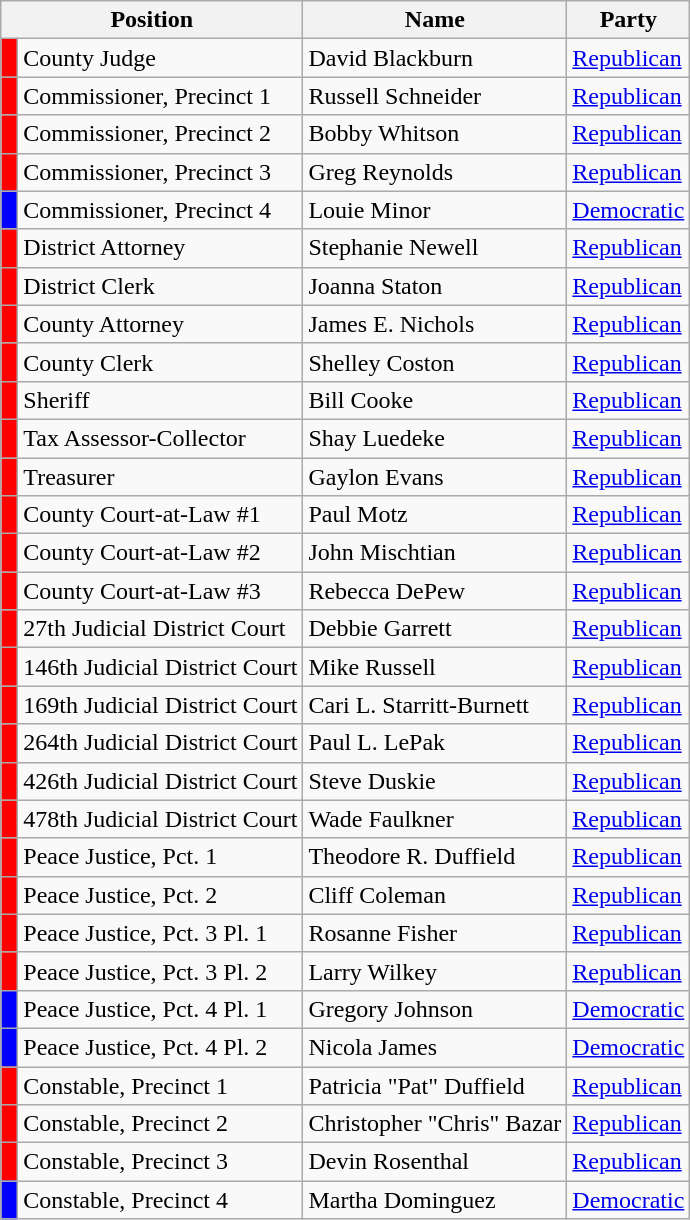<table class="wikitable">
<tr>
<th colspan="2" style="text-align:center; vertical-align:bottom;">Position</th>
<th style="text-align:center; vertical-align:bottom;">Name</th>
<th style="text-align:center; vertical-align:bottom;">Party</th>
</tr>
<tr>
<td style="background:red;"> </td>
<td>County Judge</td>
<td>David Blackburn</td>
<td><a href='#'>Republican</a></td>
</tr>
<tr>
<td style="background:red;"> </td>
<td>Commissioner, Precinct 1</td>
<td>Russell Schneider</td>
<td><a href='#'>Republican</a></td>
</tr>
<tr>
<td style="background:red;"> </td>
<td>Commissioner, Precinct 2</td>
<td>Bobby Whitson</td>
<td><a href='#'>Republican</a></td>
</tr>
<tr>
<td style="background:red;"> </td>
<td>Commissioner, Precinct 3</td>
<td>Greg Reynolds</td>
<td><a href='#'>Republican</a></td>
</tr>
<tr>
<td style="background:blue;"> </td>
<td>Commissioner, Precinct 4</td>
<td>Louie Minor</td>
<td><a href='#'>Democratic</a></td>
</tr>
<tr>
<td style="background:red;"> </td>
<td>District Attorney</td>
<td>Stephanie Newell</td>
<td><a href='#'>Republican</a></td>
</tr>
<tr>
<td style="background:red;"> </td>
<td>District Clerk</td>
<td>Joanna Staton</td>
<td><a href='#'>Republican</a></td>
</tr>
<tr>
<td style="background:red;"> </td>
<td>County Attorney</td>
<td>James E. Nichols</td>
<td><a href='#'>Republican</a></td>
</tr>
<tr>
<td style="background:red;"> </td>
<td>County Clerk</td>
<td>Shelley Coston</td>
<td><a href='#'>Republican</a></td>
</tr>
<tr>
<td style="background:red;"> </td>
<td>Sheriff</td>
<td>Bill Cooke</td>
<td><a href='#'>Republican</a></td>
</tr>
<tr>
<td style="background:red;"> </td>
<td>Tax Assessor-Collector</td>
<td>Shay Luedeke</td>
<td><a href='#'>Republican</a></td>
</tr>
<tr>
<td style="background:red;"> </td>
<td>Treasurer</td>
<td>Gaylon Evans</td>
<td><a href='#'>Republican</a></td>
</tr>
<tr>
<td style="background:red;"> </td>
<td>County Court-at-Law #1</td>
<td>Paul Motz</td>
<td><a href='#'>Republican</a></td>
</tr>
<tr>
<td style="background:red;"> </td>
<td>County Court-at-Law #2</td>
<td>John Mischtian</td>
<td><a href='#'>Republican</a></td>
</tr>
<tr>
<td style="background:red;"> </td>
<td>County Court-at-Law #3</td>
<td>Rebecca DePew</td>
<td><a href='#'>Republican</a></td>
</tr>
<tr>
<td style="background:red;"> </td>
<td>27th Judicial District Court</td>
<td>Debbie Garrett</td>
<td><a href='#'>Republican</a></td>
</tr>
<tr>
<td style="background:red;"> </td>
<td>146th Judicial District Court</td>
<td>Mike Russell</td>
<td><a href='#'>Republican</a></td>
</tr>
<tr>
<td style="background:red;"> </td>
<td>169th Judicial District Court</td>
<td>Cari L. Starritt-Burnett</td>
<td><a href='#'>Republican</a></td>
</tr>
<tr>
<td style="background:red;"> </td>
<td>264th Judicial District Court</td>
<td>Paul L. LePak</td>
<td><a href='#'>Republican</a></td>
</tr>
<tr>
<td style="background:red;"> </td>
<td>426th Judicial District Court</td>
<td>Steve Duskie</td>
<td><a href='#'>Republican</a></td>
</tr>
<tr>
<td style="background:red;"> </td>
<td>478th Judicial District Court</td>
<td>Wade Faulkner</td>
<td><a href='#'>Republican</a></td>
</tr>
<tr>
<td style="background:red;"> </td>
<td>Peace Justice, Pct. 1</td>
<td>Theodore R. Duffield</td>
<td><a href='#'>Republican</a></td>
</tr>
<tr>
<td style="background:red;"> </td>
<td>Peace Justice, Pct. 2</td>
<td>Cliff Coleman</td>
<td><a href='#'>Republican</a></td>
</tr>
<tr>
<td style="background:red;"> </td>
<td>Peace Justice, Pct. 3 Pl. 1</td>
<td>Rosanne Fisher</td>
<td><a href='#'>Republican</a></td>
</tr>
<tr>
<td style="background:red;"> </td>
<td>Peace Justice, Pct. 3 Pl. 2</td>
<td>Larry Wilkey</td>
<td><a href='#'>Republican</a></td>
</tr>
<tr>
<td style="background:blue;"> </td>
<td>Peace Justice, Pct. 4 Pl. 1</td>
<td>Gregory Johnson</td>
<td><a href='#'>Democratic</a></td>
</tr>
<tr>
<td style="background:blue;"> </td>
<td>Peace Justice, Pct. 4 Pl. 2</td>
<td>Nicola James</td>
<td><a href='#'>Democratic</a></td>
</tr>
<tr>
<td style="background:red;"> </td>
<td>Constable, Precinct 1</td>
<td>Patricia "Pat" Duffield</td>
<td><a href='#'>Republican</a></td>
</tr>
<tr>
<td style="background:red;"> </td>
<td>Constable, Precinct 2</td>
<td>Christopher "Chris" Bazar</td>
<td><a href='#'>Republican</a></td>
</tr>
<tr>
<td style="background:red;"> </td>
<td>Constable, Precinct 3</td>
<td>Devin Rosenthal</td>
<td><a href='#'>Republican</a></td>
</tr>
<tr>
<td style="background:blue;"> </td>
<td>Constable, Precinct 4</td>
<td>Martha Dominguez</td>
<td><a href='#'>Democratic</a></td>
</tr>
</table>
